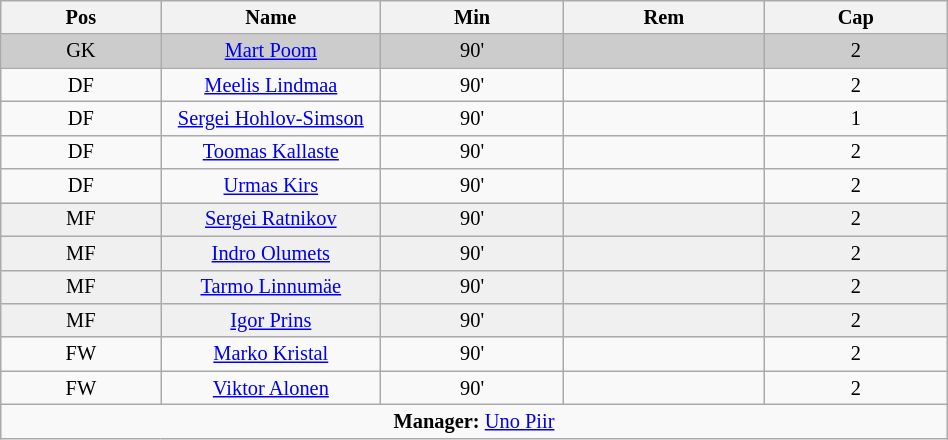<table class="wikitable collapsible collapsed" align="center" style="font-size:85%; text-align:center;" width="50%">
<tr>
<th>Pos</th>
<th width=140>Name</th>
<th>Min</th>
<th>Rem</th>
<th>Cap</th>
</tr>
<tr bgcolor="cccccc">
<td>GK</td>
<td><a href='#'>Mart Poom</a></td>
<td>90'</td>
<td></td>
<td>2</td>
</tr>
<tr>
<td>DF</td>
<td><a href='#'>Meelis Lindmaa</a></td>
<td>90'</td>
<td></td>
<td>2</td>
</tr>
<tr>
<td>DF</td>
<td><a href='#'>Sergei Hohlov-Simson</a></td>
<td>90'</td>
<td></td>
<td>1</td>
</tr>
<tr>
<td>DF</td>
<td><a href='#'>Toomas Kallaste</a></td>
<td>90'</td>
<td></td>
<td>2</td>
</tr>
<tr>
<td>DF</td>
<td><a href='#'>Urmas Kirs</a></td>
<td>90'</td>
<td></td>
<td>2</td>
</tr>
<tr bgcolor="#F0F0F0">
<td>MF</td>
<td><a href='#'>Sergei Ratnikov</a></td>
<td>90'</td>
<td></td>
<td>2</td>
</tr>
<tr bgcolor="#F0F0F0">
<td>MF</td>
<td><a href='#'>Indro Olumets</a></td>
<td>90'</td>
<td></td>
<td>2</td>
</tr>
<tr bgcolor="#F0F0F0">
<td>MF</td>
<td><a href='#'>Tarmo Linnumäe</a></td>
<td>90'</td>
<td></td>
<td>2</td>
</tr>
<tr bgcolor="#F0F0F0">
<td>MF</td>
<td><a href='#'>Igor Prins</a></td>
<td>90'</td>
<td></td>
<td>2</td>
</tr>
<tr>
<td>FW</td>
<td><a href='#'>Marko Kristal</a></td>
<td>90'</td>
<td></td>
<td>2</td>
</tr>
<tr>
<td>FW</td>
<td><a href='#'>Viktor Alonen</a></td>
<td>90'</td>
<td></td>
<td>2</td>
</tr>
<tr>
<td colspan=5 align=center><strong>Manager:</strong>  <a href='#'>Uno Piir</a></td>
</tr>
</table>
